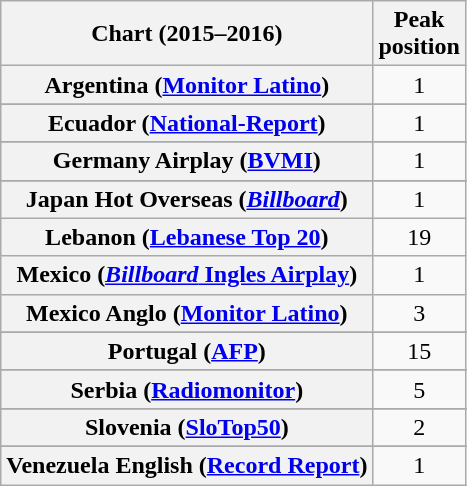<table class="wikitable plainrowheaders sortable" style="text-align:center">
<tr>
<th scope="col">Chart (2015–2016)</th>
<th scope="col">Peak<br>position</th>
</tr>
<tr>
<th scope="row">Argentina (<a href='#'>Monitor Latino</a>)</th>
<td>1</td>
</tr>
<tr>
</tr>
<tr>
</tr>
<tr>
</tr>
<tr>
</tr>
<tr>
</tr>
<tr>
</tr>
<tr>
</tr>
<tr>
</tr>
<tr>
</tr>
<tr>
</tr>
<tr>
</tr>
<tr>
</tr>
<tr>
<th scope="row">Ecuador (<a href='#'>National-Report</a>)</th>
<td>1</td>
</tr>
<tr>
</tr>
<tr>
</tr>
<tr>
<th scope="row">Germany Airplay (<a href='#'>BVMI</a>)</th>
<td>1</td>
</tr>
<tr>
</tr>
<tr>
</tr>
<tr>
</tr>
<tr>
</tr>
<tr>
</tr>
<tr>
</tr>
<tr>
<th scope="row">Japan Hot Overseas (<em><a href='#'>Billboard</a></em>)</th>
<td>1</td>
</tr>
<tr>
<th scope="row">Lebanon (<a href='#'>Lebanese Top 20</a>)</th>
<td>19</td>
</tr>
<tr>
<th scope="row">Mexico (<a href='#'><em>Billboard</em> Ingles Airplay</a>)</th>
<td>1</td>
</tr>
<tr>
<th scope="row">Mexico Anglo (<a href='#'>Monitor Latino</a>)</th>
<td>3</td>
</tr>
<tr>
</tr>
<tr>
</tr>
<tr>
</tr>
<tr>
</tr>
<tr>
</tr>
<tr>
<th scope="row">Portugal (<a href='#'>AFP</a>)</th>
<td>15</td>
</tr>
<tr>
</tr>
<tr>
<th scope="row">Serbia (<a href='#'>Radiomonitor</a>)</th>
<td>5</td>
</tr>
<tr>
</tr>
<tr>
</tr>
<tr>
<th scope="row">Slovenia (<a href='#'>SloTop50</a>)</th>
<td>2</td>
</tr>
<tr>
</tr>
<tr>
</tr>
<tr>
</tr>
<tr>
</tr>
<tr>
</tr>
<tr>
</tr>
<tr>
</tr>
<tr>
</tr>
<tr>
</tr>
<tr>
</tr>
<tr>
</tr>
<tr>
<th scope="row">Venezuela English (<a href='#'>Record Report</a>)</th>
<td>1</td>
</tr>
</table>
